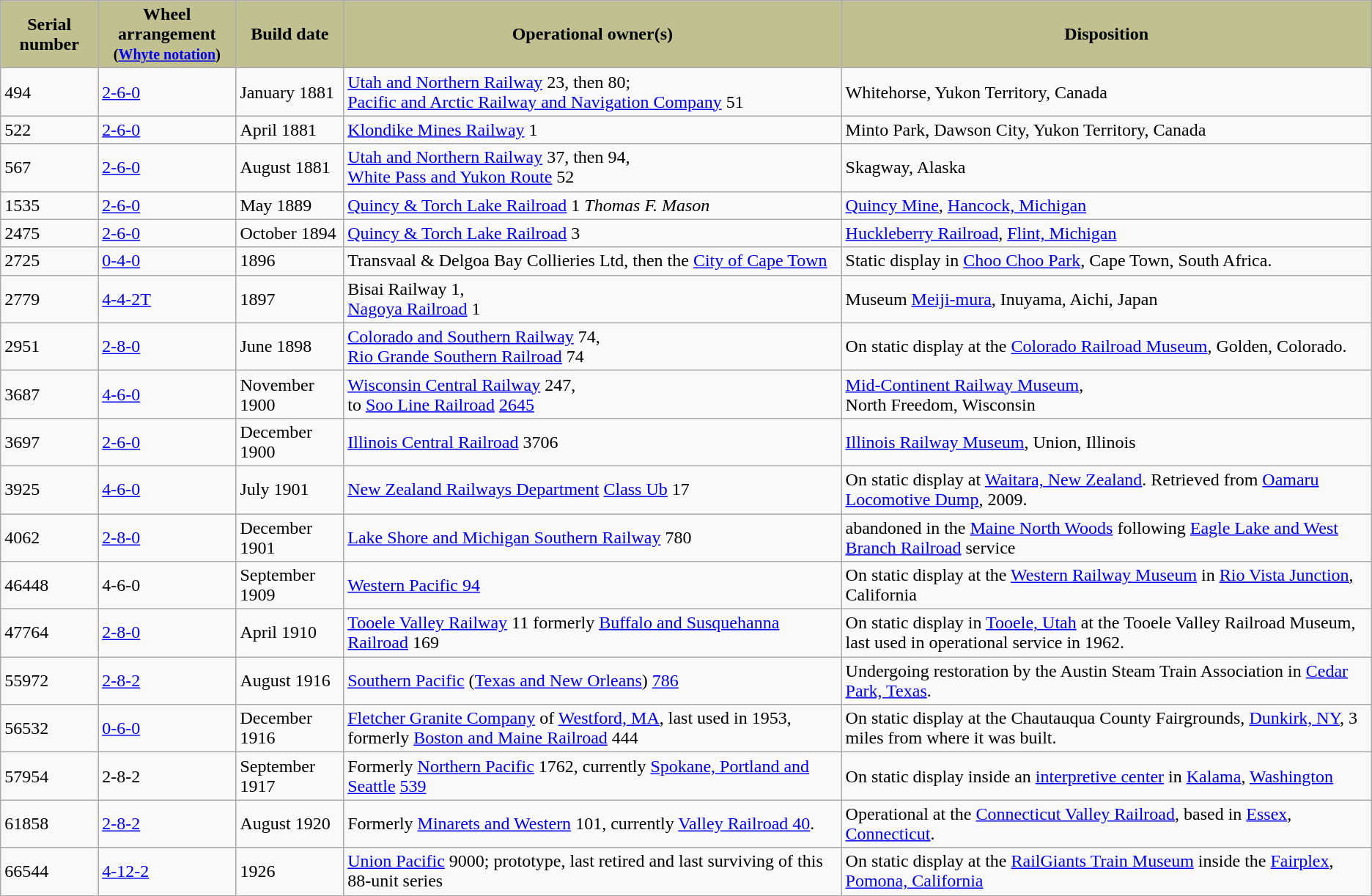<table class="wikitable">
<tr>
<th style=background-color:#c0c090>Serial number</th>
<th style=background-color:#c0c090>Wheel arrangement<br><small>(<a href='#'>Whyte notation</a>)</small></th>
<th style=background-color:#c0c090>Build date</th>
<th style=background-color:#c0c090>Operational owner(s)</th>
<th style=background-color:#c0c090>Disposition</th>
</tr>
<tr>
<td>494</td>
<td><a href='#'>2-6-0</a></td>
<td>January 1881</td>
<td><a href='#'>Utah and Northern Railway</a> 23, then 80;<br><a href='#'>Pacific and Arctic Railway and Navigation Company</a> 51</td>
<td>Whitehorse, Yukon Territory, Canada</td>
</tr>
<tr>
<td>522</td>
<td><a href='#'>2-6-0</a></td>
<td>April 1881</td>
<td><a href='#'>Klondike Mines Railway</a> 1</td>
<td>Minto Park, Dawson City, Yukon Territory, Canada</td>
</tr>
<tr>
<td>567</td>
<td><a href='#'>2-6-0</a></td>
<td>August 1881</td>
<td><a href='#'>Utah and Northern Railway</a> 37, then 94,<br><a href='#'>White Pass and Yukon Route</a> 52</td>
<td>Skagway, Alaska</td>
</tr>
<tr>
<td>1535</td>
<td><a href='#'>2-6-0</a></td>
<td>May 1889</td>
<td><a href='#'>Quincy & Torch Lake Railroad</a> 1 <em>Thomas F. Mason</em></td>
<td><a href='#'>Quincy Mine</a>, <a href='#'>Hancock, Michigan</a></td>
</tr>
<tr>
<td>2475</td>
<td><a href='#'>2-6-0</a></td>
<td>October 1894</td>
<td><a href='#'>Quincy & Torch Lake Railroad</a> 3</td>
<td><a href='#'>Huckleberry Railroad</a>, <a href='#'>Flint, Michigan</a></td>
</tr>
<tr>
<td>2725</td>
<td><a href='#'>0-4-0</a></td>
<td>1896</td>
<td>Transvaal & Delgoa Bay Collieries Ltd, then the <a href='#'>City of Cape Town</a></td>
<td>Static display in <a href='#'>Choo Choo Park</a>, Cape Town, South Africa.</td>
</tr>
<tr>
<td>2779</td>
<td><a href='#'>4-4-2T</a></td>
<td>1897</td>
<td>Bisai Railway 1,<br><a href='#'>Nagoya Railroad</a> 1</td>
<td>Museum <a href='#'>Meiji-mura</a>, Inuyama, Aichi, Japan</td>
</tr>
<tr>
<td>2951</td>
<td><a href='#'>2-8-0</a></td>
<td>June 1898</td>
<td><a href='#'>Colorado and Southern Railway</a> 74,<br><a href='#'>Rio Grande Southern Railroad</a> 74</td>
<td>On static display at the <a href='#'>Colorado Railroad Museum</a>, Golden, Colorado.</td>
</tr>
<tr>
<td>3687</td>
<td><a href='#'>4-6-0</a></td>
<td>November 1900</td>
<td><a href='#'>Wisconsin Central Railway</a> 247,<br>to <a href='#'>Soo Line Railroad</a> <a href='#'>2645</a></td>
<td><a href='#'>Mid-Continent Railway Museum</a>,<br>North Freedom, Wisconsin</td>
</tr>
<tr>
<td>3697</td>
<td><a href='#'>2-6-0</a></td>
<td>December 1900</td>
<td><a href='#'>Illinois Central Railroad</a> 3706</td>
<td><a href='#'>Illinois Railway Museum</a>, Union, Illinois</td>
</tr>
<tr>
<td>3925</td>
<td><a href='#'>4-6-0</a></td>
<td>July 1901</td>
<td><a href='#'>New Zealand Railways Department</a> <a href='#'>Class Ub</a> 17</td>
<td>On static display at <a href='#'>Waitara, New Zealand</a>. Retrieved from <a href='#'>Oamaru Locomotive Dump</a>, 2009.</td>
</tr>
<tr>
<td>4062</td>
<td><a href='#'>2-8-0</a></td>
<td>December 1901</td>
<td><a href='#'>Lake Shore and Michigan Southern Railway</a> 780</td>
<td>abandoned in the <a href='#'>Maine North Woods</a> following <a href='#'>Eagle Lake and West Branch Railroad</a> service</td>
</tr>
<tr>
<td>46448</td>
<td>4-6-0</td>
<td>September 1909</td>
<td><a href='#'>Western Pacific 94</a></td>
<td>On static display at the <a href='#'>Western <ins>Railway</ins> Museum</a> in <ins><a href='#'>Rio Vista Junction</a></ins>, California</td>
</tr>
<tr>
<td>47764</td>
<td><a href='#'>2-8-0</a></td>
<td>April 1910</td>
<td><a href='#'>Tooele Valley Railway</a> 11 formerly <a href='#'>Buffalo and Susquehanna Railroad</a> 169</td>
<td>On static display in <a href='#'>Tooele, Utah</a> at the Tooele Valley Railroad Museum, last used in operational service in 1962.</td>
</tr>
<tr>
<td>55972</td>
<td><a href='#'>2-8-2</a></td>
<td>August 1916</td>
<td><a href='#'>Southern Pacific</a> (<a href='#'>Texas and New Orleans</a>) <a href='#'>786</a></td>
<td>Undergoing restoration by the Austin Steam Train Association in <a href='#'>Cedar Park, Texas</a>.</td>
</tr>
<tr>
<td>56532</td>
<td><a href='#'>0-6-0</a></td>
<td>December 1916</td>
<td><a href='#'>Fletcher Granite Company</a> of <a href='#'>Westford, MA</a>, last used in 1953, formerly <a href='#'>Boston and Maine Railroad</a> 444</td>
<td>On static display at the Chautauqua County Fairgrounds, <a href='#'>Dunkirk, NY</a>, 3 miles from where it was built.</td>
</tr>
<tr>
<td>57954</td>
<td>2-8-2</td>
<td>September 1917</td>
<td>Formerly <a href='#'>Northern Pacific</a> 1762, currently <a href='#'>Spokane, Portland and Seattle</a> <a href='#'>539</a></td>
<td>On static display inside an <a href='#'>interpretive center</a> in <a href='#'>Kalama</a>, <a href='#'>Washington</a></td>
</tr>
<tr>
<td>61858</td>
<td><a href='#'>2-8-2</a></td>
<td>August 1920</td>
<td>Formerly <a href='#'>Minarets and Western</a> 101, currently <a href='#'>Valley Railroad 40</a>.</td>
<td>Operational at the <a href='#'>Connecticut Valley Railroad</a>, based in <a href='#'>Essex</a>, <a href='#'>Connecticut</a>.</td>
</tr>
<tr>
<td>66544</td>
<td><a href='#'>4-12-2</a></td>
<td>1926</td>
<td><a href='#'>Union Pacific</a> 9000; prototype, last retired and last surviving of this 88-unit series</td>
<td>On static display at the <a href='#'>RailGiants Train Museum</a> inside the <a href='#'>Fairplex</a>, <a href='#'>Pomona, California</a></td>
</tr>
</table>
